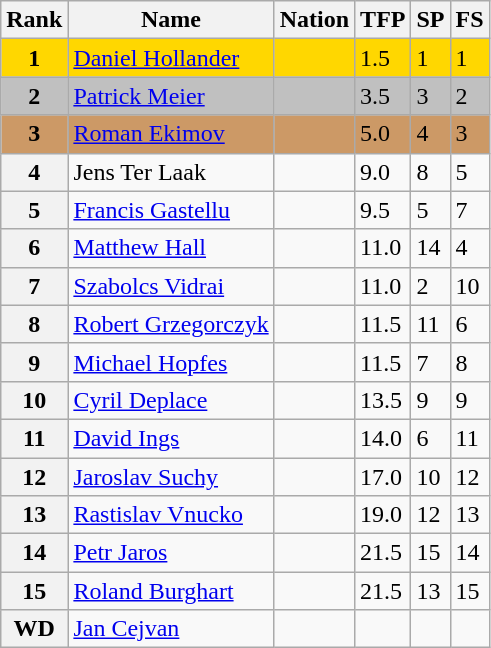<table class="wikitable">
<tr>
<th>Rank</th>
<th>Name</th>
<th>Nation</th>
<th>TFP</th>
<th>SP</th>
<th>FS</th>
</tr>
<tr bgcolor="gold">
<td align="center"><strong>1</strong></td>
<td><a href='#'>Daniel Hollander</a></td>
<td></td>
<td>1.5</td>
<td>1</td>
<td>1</td>
</tr>
<tr bgcolor="silver">
<td align="center"><strong>2</strong></td>
<td><a href='#'>Patrick Meier</a></td>
<td></td>
<td>3.5</td>
<td>3</td>
<td>2</td>
</tr>
<tr bgcolor="cc9966">
<td align="center"><strong>3</strong></td>
<td><a href='#'>Roman Ekimov</a></td>
<td></td>
<td>5.0</td>
<td>4</td>
<td>3</td>
</tr>
<tr>
<th>4</th>
<td>Jens Ter Laak</td>
<td></td>
<td>9.0</td>
<td>8</td>
<td>5</td>
</tr>
<tr>
<th>5</th>
<td><a href='#'>Francis Gastellu</a></td>
<td></td>
<td>9.5</td>
<td>5</td>
<td>7</td>
</tr>
<tr>
<th>6</th>
<td><a href='#'>Matthew Hall</a></td>
<td></td>
<td>11.0</td>
<td>14</td>
<td>4</td>
</tr>
<tr>
<th>7</th>
<td><a href='#'>Szabolcs Vidrai</a></td>
<td></td>
<td>11.0</td>
<td>2</td>
<td>10</td>
</tr>
<tr>
<th>8</th>
<td><a href='#'>Robert Grzegorczyk</a></td>
<td></td>
<td>11.5</td>
<td>11</td>
<td>6</td>
</tr>
<tr>
<th>9</th>
<td><a href='#'>Michael Hopfes</a></td>
<td></td>
<td>11.5</td>
<td>7</td>
<td>8</td>
</tr>
<tr>
<th>10</th>
<td><a href='#'>Cyril Deplace</a></td>
<td></td>
<td>13.5</td>
<td>9</td>
<td>9</td>
</tr>
<tr>
<th>11</th>
<td><a href='#'>David Ings</a></td>
<td></td>
<td>14.0</td>
<td>6</td>
<td>11</td>
</tr>
<tr>
<th>12</th>
<td><a href='#'>Jaroslav Suchy</a></td>
<td></td>
<td>17.0</td>
<td>10</td>
<td>12</td>
</tr>
<tr>
<th>13</th>
<td><a href='#'>Rastislav Vnucko</a></td>
<td></td>
<td>19.0</td>
<td>12</td>
<td>13</td>
</tr>
<tr>
<th>14</th>
<td><a href='#'>Petr Jaros</a></td>
<td></td>
<td>21.5</td>
<td>15</td>
<td>14</td>
</tr>
<tr>
<th>15</th>
<td><a href='#'>Roland Burghart</a></td>
<td></td>
<td>21.5</td>
<td>13</td>
<td>15</td>
</tr>
<tr>
<th>WD</th>
<td><a href='#'>Jan Cejvan</a></td>
<td></td>
<td></td>
<td></td>
<td></td>
</tr>
</table>
